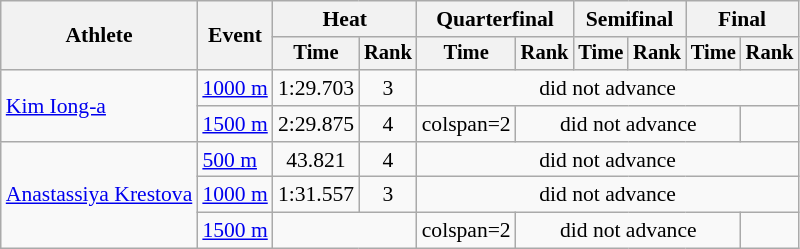<table class="wikitable" style="font-size:90%">
<tr>
<th rowspan=2>Athlete</th>
<th rowspan=2>Event</th>
<th colspan=2>Heat</th>
<th colspan=2>Quarterfinal</th>
<th colspan=2>Semifinal</th>
<th colspan=2>Final</th>
</tr>
<tr style="font-size:95%">
<th>Time</th>
<th>Rank</th>
<th>Time</th>
<th>Rank</th>
<th>Time</th>
<th>Rank</th>
<th>Time</th>
<th>Rank</th>
</tr>
<tr align=center>
<td align=left rowspan=2><a href='#'>Kim Iong-a</a></td>
<td align=left><a href='#'>1000 m</a></td>
<td>1:29.703</td>
<td>3</td>
<td colspan=6>did not advance</td>
</tr>
<tr align=center>
<td align=left><a href='#'>1500 m</a></td>
<td>2:29.875</td>
<td>4</td>
<td>colspan=2 </td>
<td colspan=4>did not advance</td>
</tr>
<tr align=center>
<td align=left rowspan=3><a href='#'>Anastassiya Krestova</a></td>
<td align=left><a href='#'>500 m</a></td>
<td>43.821</td>
<td>4</td>
<td colspan="6">did not advance</td>
</tr>
<tr align=center>
<td align=left><a href='#'>1000 m</a></td>
<td>1:31.557</td>
<td>3</td>
<td colspan=6>did not advance</td>
</tr>
<tr align=center>
<td align=left><a href='#'>1500 m</a></td>
<td colspan=2></td>
<td>colspan=2 </td>
<td colspan=4>did not advance</td>
</tr>
</table>
